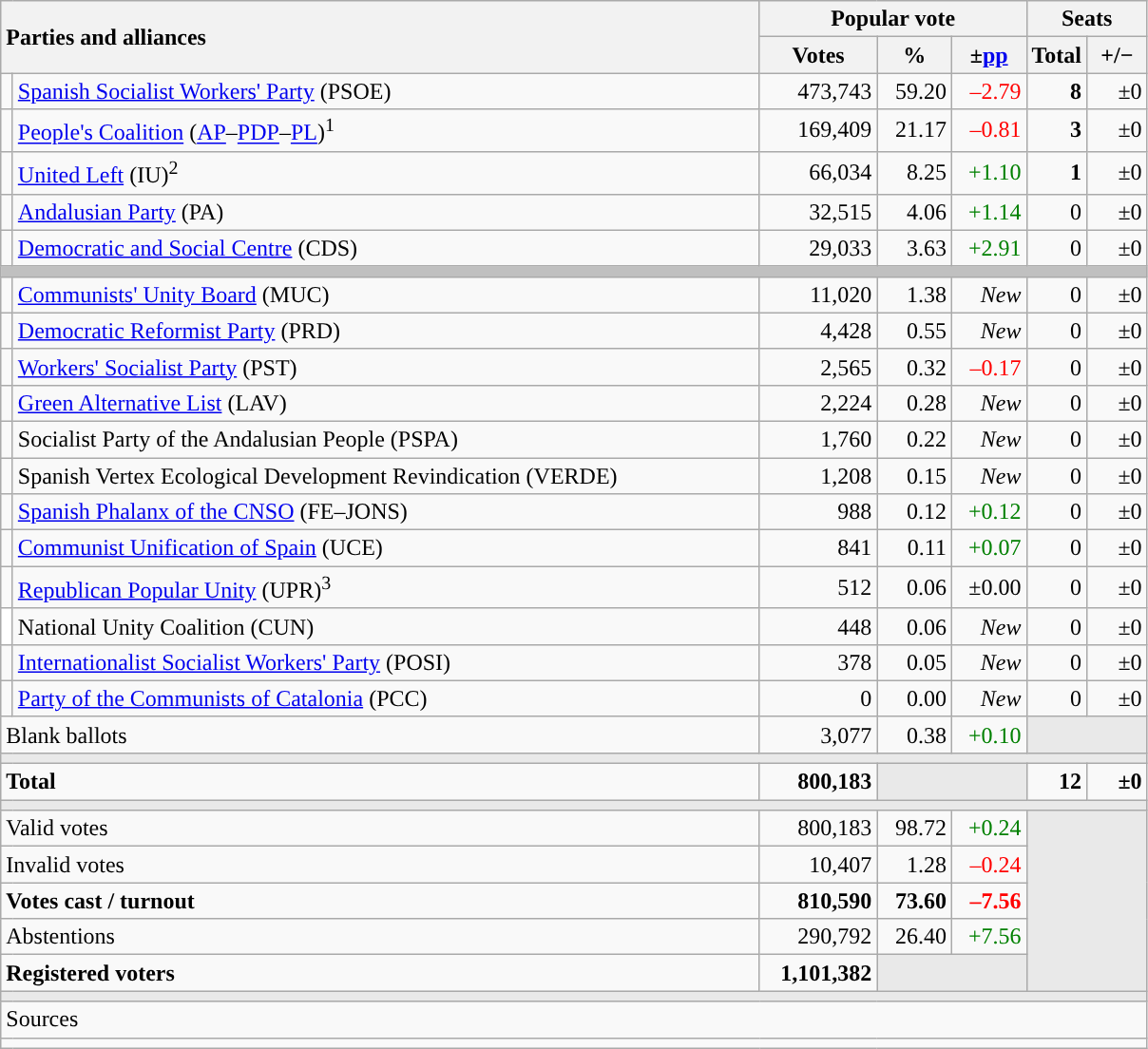<table class="wikitable" style="text-align:right;">
<tr>
<th style="text-align:left;" rowspan="2" colspan="2" width="525">Parties and alliances</th>
<th colspan="3">Popular vote</th>
<th colspan="2">Seats</th>
</tr>
<tr>
<th width="75">Votes</th>
<th width="45">%</th>
<th width="45">±<a href='#'>pp</a></th>
<th width="35">Total</th>
<th width="35">+/−</th>
</tr>
<tr>
<td width="1" style="color:inherit;background:"></td>
<td align="left"><a href='#'>Spanish Socialist Workers' Party</a> (PSOE)</td>
<td>473,743</td>
<td>59.20</td>
<td style="color:red;">–2.79</td>
<td><strong>8</strong></td>
<td>±0</td>
</tr>
<tr>
<td style="color:inherit;background:"></td>
<td align="left"><a href='#'>People's Coalition</a> (<a href='#'>AP</a>–<a href='#'>PDP</a>–<a href='#'>PL</a>)<sup>1</sup></td>
<td>169,409</td>
<td>21.17</td>
<td style="color:red;">–0.81</td>
<td><strong>3</strong></td>
<td>±0</td>
</tr>
<tr>
<td style="color:inherit;background:"></td>
<td align="left"><a href='#'>United Left</a> (IU)<sup>2</sup></td>
<td>66,034</td>
<td>8.25</td>
<td style="color:green;">+1.10</td>
<td><strong>1</strong></td>
<td>±0</td>
</tr>
<tr>
<td style="color:inherit;background:"></td>
<td align="left"><a href='#'>Andalusian Party</a> (PA)</td>
<td>32,515</td>
<td>4.06</td>
<td style="color:green;">+1.14</td>
<td>0</td>
<td>±0</td>
</tr>
<tr>
<td style="color:inherit;background:"></td>
<td align="left"><a href='#'>Democratic and Social Centre</a> (CDS)</td>
<td>29,033</td>
<td>3.63</td>
<td style="color:green;">+2.91</td>
<td>0</td>
<td>±0</td>
</tr>
<tr>
<td colspan="7" bgcolor="#C0C0C0"></td>
</tr>
<tr>
<td style="color:inherit;background:"></td>
<td align="left"><a href='#'>Communists' Unity Board</a> (MUC)</td>
<td>11,020</td>
<td>1.38</td>
<td><em>New</em></td>
<td>0</td>
<td>±0</td>
</tr>
<tr>
<td style="color:inherit;background:"></td>
<td align="left"><a href='#'>Democratic Reformist Party</a> (PRD)</td>
<td>4,428</td>
<td>0.55</td>
<td><em>New</em></td>
<td>0</td>
<td>±0</td>
</tr>
<tr>
<td style="color:inherit;background:"></td>
<td align="left"><a href='#'>Workers' Socialist Party</a> (PST)</td>
<td>2,565</td>
<td>0.32</td>
<td style="color:red;">–0.17</td>
<td>0</td>
<td>±0</td>
</tr>
<tr>
<td style="color:inherit;background:"></td>
<td align="left"><a href='#'>Green Alternative List</a> (LAV)</td>
<td>2,224</td>
<td>0.28</td>
<td><em>New</em></td>
<td>0</td>
<td>±0</td>
</tr>
<tr>
<td style="color:inherit;background:"></td>
<td align="left">Socialist Party of the Andalusian People (PSPA)</td>
<td>1,760</td>
<td>0.22</td>
<td><em>New</em></td>
<td>0</td>
<td>±0</td>
</tr>
<tr>
<td style="color:inherit;background:"></td>
<td align="left">Spanish Vertex Ecological Development Revindication (VERDE)</td>
<td>1,208</td>
<td>0.15</td>
<td><em>New</em></td>
<td>0</td>
<td>±0</td>
</tr>
<tr>
<td style="color:inherit;background:"></td>
<td align="left"><a href='#'>Spanish Phalanx of the CNSO</a> (FE–JONS)</td>
<td>988</td>
<td>0.12</td>
<td style="color:green;">+0.12</td>
<td>0</td>
<td>±0</td>
</tr>
<tr>
<td style="color:inherit;background:"></td>
<td align="left"><a href='#'>Communist Unification of Spain</a> (UCE)</td>
<td>841</td>
<td>0.11</td>
<td style="color:green;">+0.07</td>
<td>0</td>
<td>±0</td>
</tr>
<tr>
<td style="color:inherit;background:"></td>
<td align="left"><a href='#'>Republican Popular Unity</a> (UPR)<sup>3</sup></td>
<td>512</td>
<td>0.06</td>
<td>±0.00</td>
<td>0</td>
<td>±0</td>
</tr>
<tr>
<td bgcolor="white"></td>
<td align="left">National Unity Coalition (CUN)</td>
<td>448</td>
<td>0.06</td>
<td><em>New</em></td>
<td>0</td>
<td>±0</td>
</tr>
<tr>
<td style="color:inherit;background:"></td>
<td align="left"><a href='#'>Internationalist Socialist Workers' Party</a> (POSI)</td>
<td>378</td>
<td>0.05</td>
<td><em>New</em></td>
<td>0</td>
<td>±0</td>
</tr>
<tr>
<td style="color:inherit;background:"></td>
<td align="left"><a href='#'>Party of the Communists of Catalonia</a> (PCC)</td>
<td>0</td>
<td>0.00</td>
<td><em>New</em></td>
<td>0</td>
<td>±0</td>
</tr>
<tr>
<td align="left" colspan="2">Blank ballots</td>
<td>3,077</td>
<td>0.38</td>
<td style="color:green;">+0.10</td>
<td bgcolor="#E9E9E9" colspan="2"></td>
</tr>
<tr>
<td colspan="7" bgcolor="#E9E9E9"></td>
</tr>
<tr style="font-weight:bold;">
<td align="left" colspan="2">Total</td>
<td>800,183</td>
<td bgcolor="#E9E9E9" colspan="2"></td>
<td>12</td>
<td>±0</td>
</tr>
<tr>
<td colspan="7" bgcolor="#E9E9E9"></td>
</tr>
<tr>
<td align="left" colspan="2">Valid votes</td>
<td>800,183</td>
<td>98.72</td>
<td style="color:green;">+0.24</td>
<td bgcolor="#E9E9E9" colspan="2" rowspan="5"></td>
</tr>
<tr>
<td align="left" colspan="2">Invalid votes</td>
<td>10,407</td>
<td>1.28</td>
<td style="color:red;">–0.24</td>
</tr>
<tr style="font-weight:bold;">
<td align="left" colspan="2">Votes cast / turnout</td>
<td>810,590</td>
<td>73.60</td>
<td style="color:red;">–7.56</td>
</tr>
<tr>
<td align="left" colspan="2">Abstentions</td>
<td>290,792</td>
<td>26.40</td>
<td style="color:green;">+7.56</td>
</tr>
<tr style="font-weight:bold;">
<td align="left" colspan="2">Registered voters</td>
<td>1,101,382</td>
<td bgcolor="#E9E9E9" colspan="2"></td>
</tr>
<tr>
<td colspan="7" bgcolor="#E9E9E9"></td>
</tr>
<tr>
<td align="left" colspan="7">Sources</td>
</tr>
<tr>
<td colspan="7" style="text-align:left; max-width:790px;"></td>
</tr>
</table>
